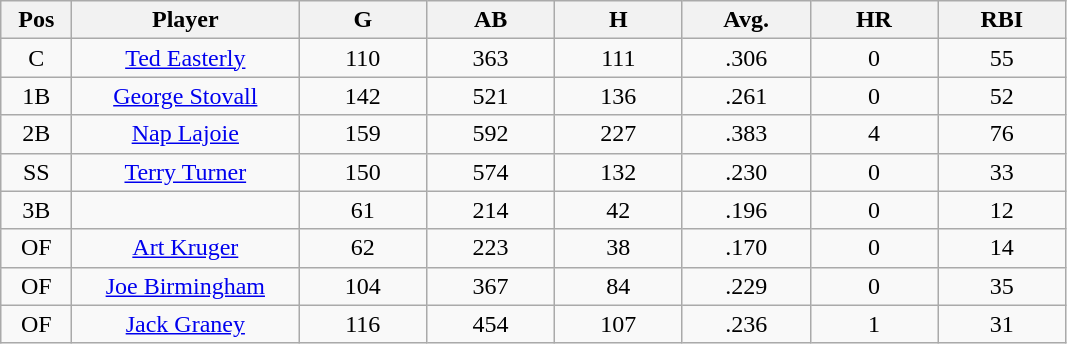<table class="wikitable sortable">
<tr>
<th bgcolor="#DDDDFF" width="5%">Pos</th>
<th bgcolor="#DDDDFF" width="16%">Player</th>
<th bgcolor="#DDDDFF" width="9%">G</th>
<th bgcolor="#DDDDFF" width="9%">AB</th>
<th bgcolor="#DDDDFF" width="9%">H</th>
<th bgcolor="#DDDDFF" width="9%">Avg.</th>
<th bgcolor="#DDDDFF" width="9%">HR</th>
<th bgcolor="#DDDDFF" width="9%">RBI</th>
</tr>
<tr align="center">
<td>C</td>
<td><a href='#'>Ted Easterly</a></td>
<td>110</td>
<td>363</td>
<td>111</td>
<td>.306</td>
<td>0</td>
<td>55</td>
</tr>
<tr align=center>
<td>1B</td>
<td><a href='#'>George Stovall</a></td>
<td>142</td>
<td>521</td>
<td>136</td>
<td>.261</td>
<td>0</td>
<td>52</td>
</tr>
<tr align=center>
<td>2B</td>
<td><a href='#'>Nap Lajoie</a></td>
<td>159</td>
<td>592</td>
<td>227</td>
<td>.383</td>
<td>4</td>
<td>76</td>
</tr>
<tr align=center>
<td>SS</td>
<td><a href='#'>Terry Turner</a></td>
<td>150</td>
<td>574</td>
<td>132</td>
<td>.230</td>
<td>0</td>
<td>33</td>
</tr>
<tr align=center>
<td>3B</td>
<td></td>
<td>61</td>
<td>214</td>
<td>42</td>
<td>.196</td>
<td>0</td>
<td>12</td>
</tr>
<tr align="center">
<td>OF</td>
<td><a href='#'>Art Kruger</a></td>
<td>62</td>
<td>223</td>
<td>38</td>
<td>.170</td>
<td>0</td>
<td>14</td>
</tr>
<tr align=center>
<td>OF</td>
<td><a href='#'>Joe Birmingham</a></td>
<td>104</td>
<td>367</td>
<td>84</td>
<td>.229</td>
<td>0</td>
<td>35</td>
</tr>
<tr align=center>
<td>OF</td>
<td><a href='#'>Jack Graney</a></td>
<td>116</td>
<td>454</td>
<td>107</td>
<td>.236</td>
<td>1</td>
<td>31</td>
</tr>
</table>
